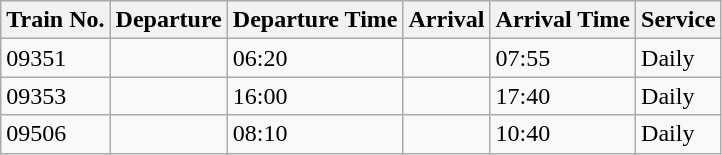<table class="wikitable">
<tr>
<th>Train No.</th>
<th>Departure</th>
<th>Departure Time</th>
<th>Arrival</th>
<th>Arrival Time</th>
<th>Service</th>
</tr>
<tr>
<td>09351</td>
<td></td>
<td>06:20</td>
<td></td>
<td>07:55</td>
<td>Daily</td>
</tr>
<tr>
<td>09353</td>
<td></td>
<td>16:00</td>
<td></td>
<td>17:40</td>
<td>Daily</td>
</tr>
<tr>
<td>09506</td>
<td></td>
<td>08:10</td>
<td></td>
<td>10:40</td>
<td>Daily</td>
</tr>
</table>
